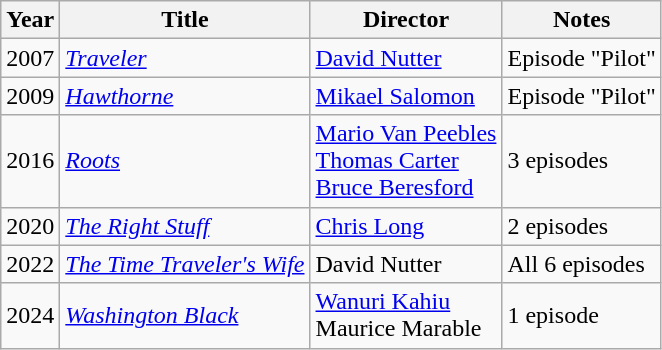<table class="wikitable">
<tr>
<th>Year</th>
<th>Title</th>
<th>Director</th>
<th>Notes</th>
</tr>
<tr>
<td>2007</td>
<td><em><a href='#'>Traveler</a></em></td>
<td><a href='#'>David Nutter</a></td>
<td>Episode "Pilot"</td>
</tr>
<tr>
<td>2009</td>
<td><em><a href='#'>Hawthorne</a></em></td>
<td><a href='#'>Mikael Salomon</a></td>
<td>Episode "Pilot"</td>
</tr>
<tr>
<td>2016</td>
<td><em><a href='#'>Roots</a></em></td>
<td><a href='#'>Mario Van Peebles</a><br><a href='#'>Thomas Carter</a><br><a href='#'>Bruce Beresford</a></td>
<td>3 episodes</td>
</tr>
<tr>
<td>2020</td>
<td><em><a href='#'>The Right Stuff</a></em></td>
<td><a href='#'>Chris Long</a></td>
<td>2 episodes</td>
</tr>
<tr>
<td>2022</td>
<td><em><a href='#'>The Time Traveler's Wife</a></em></td>
<td>David Nutter</td>
<td>All 6 episodes</td>
</tr>
<tr>
<td>2024</td>
<td><em><a href='#'>Washington Black</a></em></td>
<td><a href='#'>Wanuri Kahiu</a><br>Maurice Marable</td>
<td>1 episode</td>
</tr>
</table>
